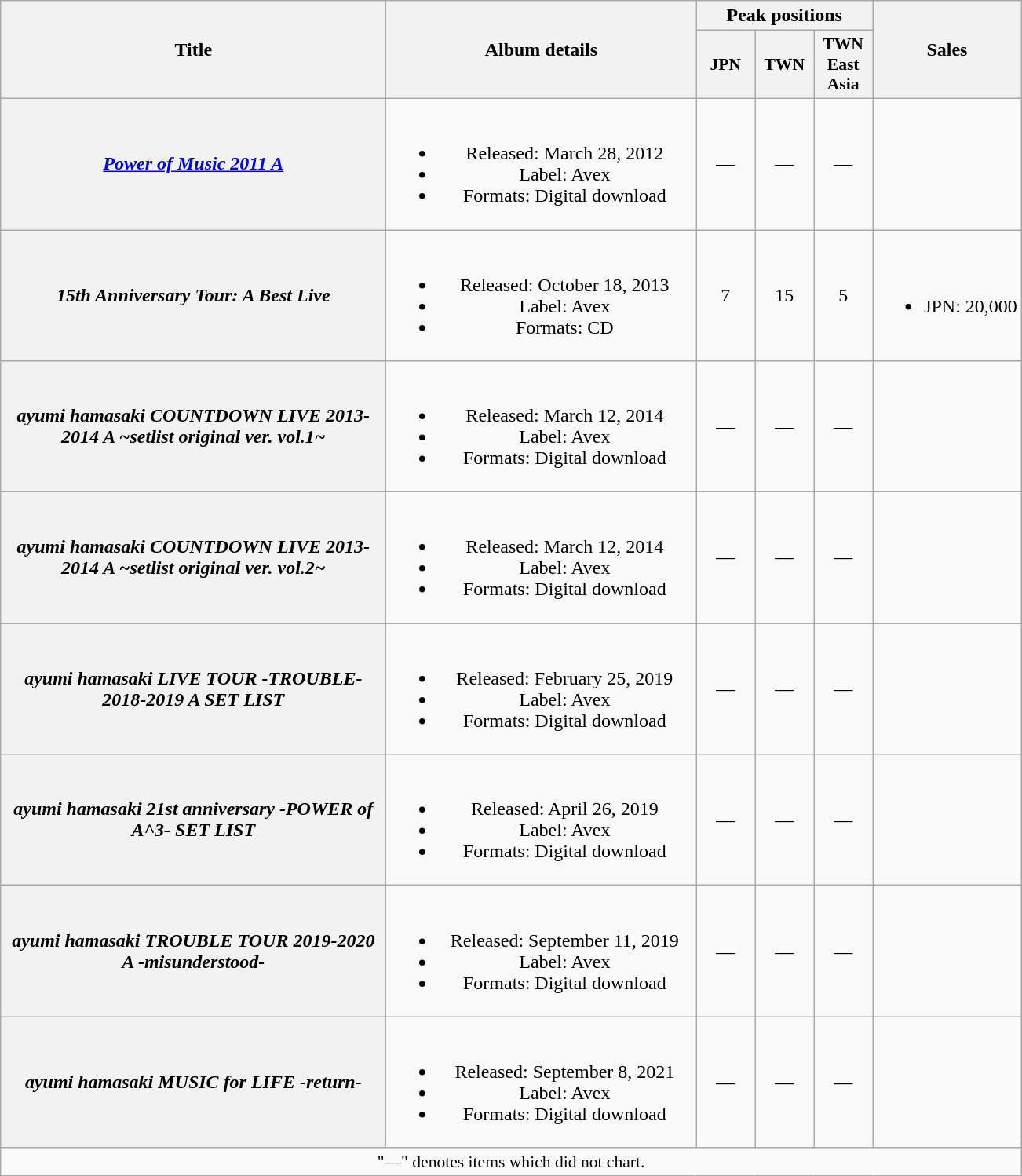<table class="wikitable plainrowheaders" style="text-align:center;">
<tr>
<th style="width:20em;" rowspan="2">Title</th>
<th style="width:16em;" rowspan="2">Album details</th>
<th colspan="3">Peak positions</th>
<th rowspan="2">Sales</th>
</tr>
<tr>
<th scope="col" style="width:3em;font-size:90%;">JPN<br></th>
<th scope="col" style="width:3em;font-size:90%;">TWN<br></th>
<th scope="col" style="width:3em;font-size:90%;">TWN East Asia<br></th>
</tr>
<tr>
<th scope="row"><em><a href='#'>Power of Music 2011 A</a></em></th>
<td><br><ul><li>Released: March 28, 2012</li><li>Label: Avex</li><li>Formats: Digital download</li></ul></td>
<td>—</td>
<td>—</td>
<td>—</td>
<td></td>
</tr>
<tr>
<th scope="row"><em>15th Anniversary Tour: A Best Live</em></th>
<td><br><ul><li>Released: October 18, 2013</li><li>Label: Avex</li><li>Formats: CD</li></ul></td>
<td>7</td>
<td>15</td>
<td>5</td>
<td><br><ul><li>JPN: 20,000</li></ul></td>
</tr>
<tr>
<th scope="row"><em>ayumi hamasaki COUNTDOWN LIVE 2013-2014 A ~setlist original ver. vol.1~</em></th>
<td><br><ul><li>Released: March 12, 2014</li><li>Label: Avex</li><li>Formats: Digital download</li></ul></td>
<td>—</td>
<td>—</td>
<td>—</td>
<td></td>
</tr>
<tr>
<th scope="row"><em>ayumi hamasaki COUNTDOWN LIVE 2013-2014 A ~setlist original ver. vol.2~</em></th>
<td><br><ul><li>Released: March 12, 2014</li><li>Label: Avex</li><li>Formats: Digital download</li></ul></td>
<td>—</td>
<td>—</td>
<td>—</td>
<td></td>
</tr>
<tr>
<th scope="row"><em>ayumi hamasaki LIVE TOUR -TROUBLE- 2018-2019 A SET LIST</em></th>
<td><br><ul><li>Released: February 25, 2019</li><li>Label: Avex</li><li>Formats: Digital download</li></ul></td>
<td>—</td>
<td>—</td>
<td>—</td>
<td></td>
</tr>
<tr>
<th scope="row"><em>ayumi hamasaki 21st anniversary -POWER of A^3- SET LIST</em></th>
<td><br><ul><li>Released: April 26, 2019</li><li>Label: Avex</li><li>Formats: Digital download</li></ul></td>
<td>—</td>
<td>—</td>
<td>—</td>
<td></td>
</tr>
<tr>
<th scope="row"><em>ayumi hamasaki TROUBLE TOUR 2019-2020 A -misunderstood-</em></th>
<td><br><ul><li>Released: September 11, 2019</li><li>Label: Avex</li><li>Formats: Digital download</li></ul></td>
<td>—</td>
<td>—</td>
<td>—</td>
<td></td>
</tr>
<tr>
<th scope="row"><em>ayumi hamasaki MUSIC for LIFE -return-</em></th>
<td><br><ul><li>Released: September 8, 2021</li><li>Label: Avex</li><li>Formats: Digital download</li></ul></td>
<td>—</td>
<td>—</td>
<td>—</td>
<td></td>
</tr>
<tr>
<td colspan="12" align="center" style="font-size:90%;">"—" denotes items which did not chart.</td>
</tr>
</table>
